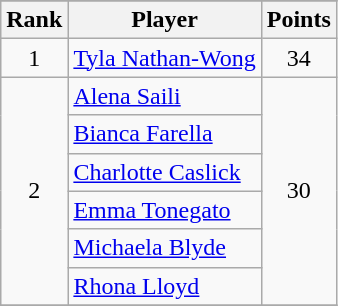<table class="wikitable sortable">
<tr>
</tr>
<tr>
<th>Rank</th>
<th>Player</th>
<th>Points</th>
</tr>
<tr>
<td align=center>1</td>
<td> <a href='#'>Tyla Nathan-Wong</a></td>
<td align=center>34</td>
</tr>
<tr>
<td align=center rowspan=6>2</td>
<td> <a href='#'>Alena Saili</a></td>
<td align=center rowspan=6>30</td>
</tr>
<tr>
<td> <a href='#'>Bianca Farella</a></td>
</tr>
<tr>
<td> <a href='#'>Charlotte Caslick</a></td>
</tr>
<tr>
<td> <a href='#'>Emma Tonegato</a></td>
</tr>
<tr>
<td> <a href='#'>Michaela Blyde</a></td>
</tr>
<tr>
<td> <a href='#'>Rhona Lloyd</a></td>
</tr>
<tr>
</tr>
</table>
